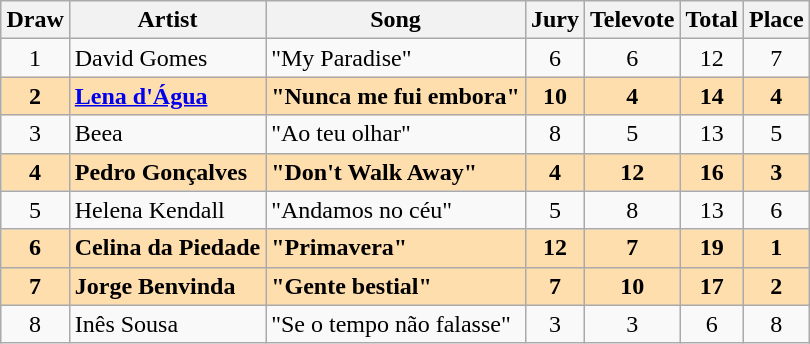<table class="sortable wikitable" style="margin: 1em auto 1em auto; text-align:center;">
<tr>
<th>Draw</th>
<th>Artist</th>
<th>Song</th>
<th>Jury</th>
<th>Televote</th>
<th>Total</th>
<th>Place</th>
</tr>
<tr>
<td>1</td>
<td align="left">David Gomes</td>
<td align="left">"My Paradise"</td>
<td>6</td>
<td>6</td>
<td>12</td>
<td>7</td>
</tr>
<tr style="font-weight:bold; background:#FFDEAD;">
<td>2</td>
<td align="left"><a href='#'>Lena d'Água</a></td>
<td align="left">"Nunca me fui embora"</td>
<td>10</td>
<td>4</td>
<td>14</td>
<td>4</td>
</tr>
<tr>
<td>3</td>
<td align="left">Beea</td>
<td align="left">"Ao teu olhar"</td>
<td>8</td>
<td>5</td>
<td>13</td>
<td>5</td>
</tr>
<tr style="font-weight:bold; background:#FFDEAD;">
<td>4</td>
<td align="left">Pedro Gonçalves</td>
<td align="left">"Don't Walk Away"</td>
<td>4</td>
<td>12</td>
<td>16</td>
<td>3</td>
</tr>
<tr>
<td>5</td>
<td align="left">Helena Kendall</td>
<td align="left">"Andamos no céu"</td>
<td>5</td>
<td>8</td>
<td>13</td>
<td>6</td>
</tr>
<tr style="font-weight:bold; background:#FFDEAD;">
<td>6</td>
<td align="left">Celina da Piedade</td>
<td align="left">"Primavera"</td>
<td>12</td>
<td>7</td>
<td>19</td>
<td>1</td>
</tr>
<tr style="font-weight:bold; background:#FFDEAD;">
<td>7</td>
<td align="left">Jorge Benvinda</td>
<td align="left">"Gente bestial"</td>
<td>7</td>
<td>10</td>
<td>17</td>
<td>2</td>
</tr>
<tr>
<td>8</td>
<td align="left">Inês Sousa</td>
<td align="left">"Se o tempo não falasse"</td>
<td>3</td>
<td>3</td>
<td>6</td>
<td>8</td>
</tr>
</table>
